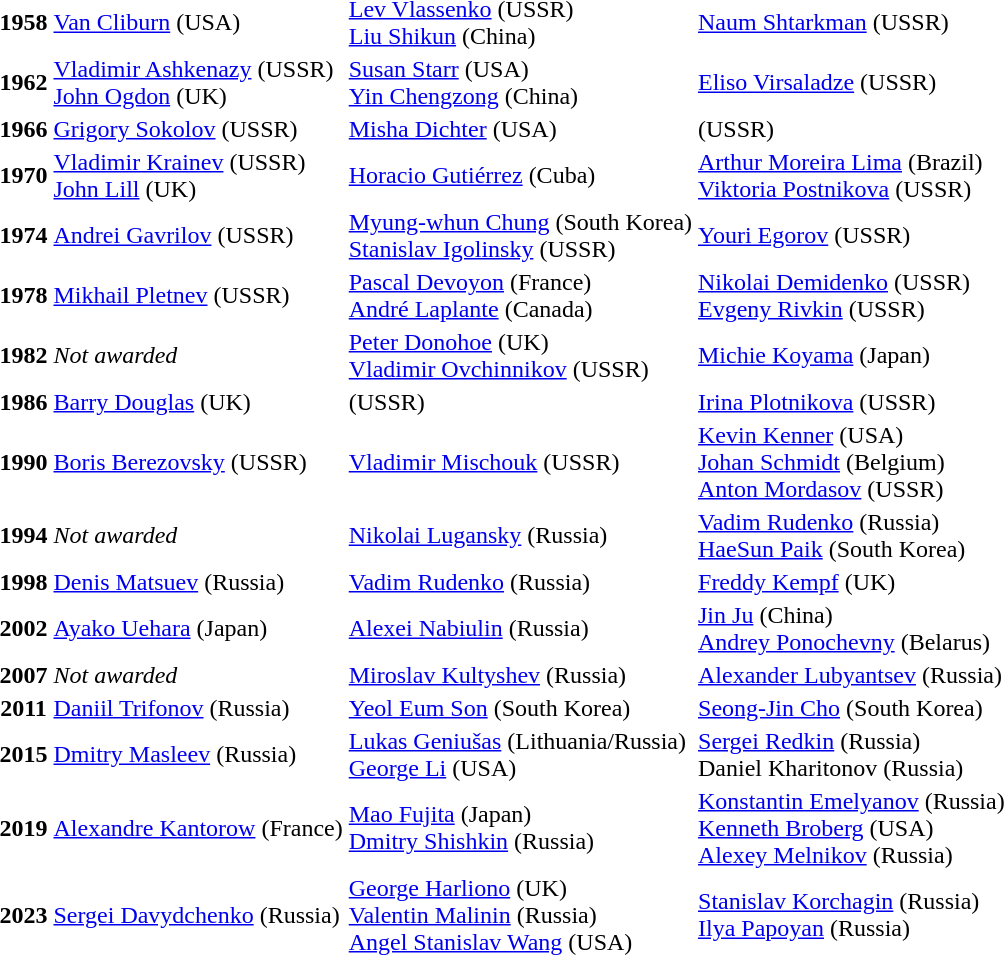<table>
<tr>
<th>1958</th>
<td><a href='#'>Van Cliburn</a> (USA)</td>
<td><a href='#'>Lev Vlassenko</a> (USSR)<br><a href='#'>Liu Shikun</a> (China)</td>
<td><a href='#'>Naum Shtarkman</a> (USSR)</td>
</tr>
<tr>
<th>1962</th>
<td><a href='#'>Vladimir Ashkenazy</a> (USSR)<br><a href='#'>John Ogdon</a> (UK)</td>
<td><a href='#'>Susan Starr</a> (USA)<br><a href='#'>Yin Chengzong</a> (China)</td>
<td><a href='#'>Eliso Virsaladze</a> (USSR)</td>
</tr>
<tr>
<th>1966</th>
<td><a href='#'>Grigory Sokolov</a> (USSR)</td>
<td><a href='#'>Misha Dichter</a> (USA)</td>
<td> (USSR)</td>
</tr>
<tr>
<th>1970</th>
<td><a href='#'>Vladimir Krainev</a> (USSR)<br><a href='#'>John Lill</a> (UK)</td>
<td><a href='#'>Horacio Gutiérrez</a> (Cuba)</td>
<td><a href='#'>Arthur Moreira Lima</a> (Brazil)<br><a href='#'>Viktoria Postnikova</a> (USSR)</td>
</tr>
<tr>
<th>1974</th>
<td><a href='#'>Andrei Gavrilov</a> (USSR)</td>
<td><a href='#'>Myung-whun Chung</a> (South Korea)<br><a href='#'>Stanislav Igolinsky</a> (USSR)</td>
<td><a href='#'>Youri Egorov</a> (USSR)</td>
</tr>
<tr>
<th>1978</th>
<td><a href='#'>Mikhail Pletnev</a> (USSR)</td>
<td><a href='#'>Pascal Devoyon</a> (France)<br><a href='#'>André Laplante</a> (Canada)</td>
<td><a href='#'>Nikolai Demidenko</a> (USSR)<br><a href='#'>Evgeny Rivkin</a> (USSR)</td>
</tr>
<tr>
<th>1982</th>
<td><em>Not awarded</em></td>
<td><a href='#'>Peter Donohoe</a> (UK)<br><a href='#'>Vladimir Ovchinnikov</a> (USSR)</td>
<td><a href='#'>Michie Koyama</a> (Japan)</td>
</tr>
<tr>
<th>1986</th>
<td><a href='#'>Barry Douglas</a> (UK)</td>
<td> (USSR)</td>
<td><a href='#'>Irina Plotnikova</a> (USSR)</td>
</tr>
<tr>
<th>1990</th>
<td><a href='#'>Boris Berezovsky</a> (USSR)</td>
<td><a href='#'>Vladimir Mischouk</a> (USSR)</td>
<td><a href='#'>Kevin Kenner</a> (USA)<br><a href='#'>Johan Schmidt</a> (Belgium)<br><a href='#'>Anton Mordasov</a> (USSR)</td>
</tr>
<tr>
<th>1994</th>
<td><em>Not awarded</em></td>
<td><a href='#'>Nikolai Lugansky</a> (Russia)</td>
<td><a href='#'>Vadim Rudenko</a> (Russia)<br><a href='#'>HaeSun Paik</a> (South Korea)</td>
</tr>
<tr>
<th>1998</th>
<td><a href='#'>Denis Matsuev</a> (Russia)</td>
<td><a href='#'>Vadim Rudenko</a> (Russia)</td>
<td><a href='#'>Freddy Kempf</a> (UK)</td>
</tr>
<tr>
<th>2002</th>
<td><a href='#'>Ayako Uehara</a> (Japan)</td>
<td><a href='#'>Alexei Nabiulin</a> (Russia)</td>
<td><a href='#'>Jin Ju</a> (China)<br><a href='#'>Andrey Ponochevny</a> (Belarus)</td>
</tr>
<tr>
<th>2007</th>
<td><em>Not awarded</em></td>
<td><a href='#'>Miroslav Kultyshev</a> (Russia)</td>
<td><a href='#'>Alexander Lubyantsev</a> (Russia)</td>
</tr>
<tr>
<th>2011</th>
<td><a href='#'>Daniil Trifonov</a> (Russia)</td>
<td><a href='#'>Yeol Eum Son</a> (South Korea)</td>
<td><a href='#'>Seong-Jin Cho</a> (South Korea)</td>
</tr>
<tr>
<th>2015</th>
<td><a href='#'>Dmitry Masleev</a> (Russia)</td>
<td><a href='#'>Lukas Geniušas</a> (Lithuania/Russia)<br><a href='#'>George Li</a> (USA)</td>
<td><a href='#'>Sergei Redkin</a> (Russia)<br>Daniel Kharitonov (Russia)</td>
</tr>
<tr>
<th>2019</th>
<td><a href='#'>Alexandre Kantorow</a> (France)</td>
<td><a href='#'>Mao Fujita</a> (Japan)<br><a href='#'>Dmitry Shishkin</a> (Russia)</td>
<td><a href='#'>Konstantin Emelyanov</a> (Russia)<br> <a href='#'>Kenneth Broberg</a> (USA)<br><a href='#'>Alexey Melnikov</a> (Russia)</td>
</tr>
<tr>
<th>2023</th>
<td><a href='#'>Sergei Davydchenko</a> (Russia)</td>
<td><a href='#'>George Harliono</a> (UK)<br><a href='#'>Valentin Malinin</a> (Russia)<br> <a href='#'>Angel Stanislav Wang</a> (USA)</td>
<td><a href='#'>Stanislav Korchagin</a> (Russia)<br><a href='#'>Ilya Papoyan</a> (Russia)</td>
</tr>
<tr>
</tr>
</table>
